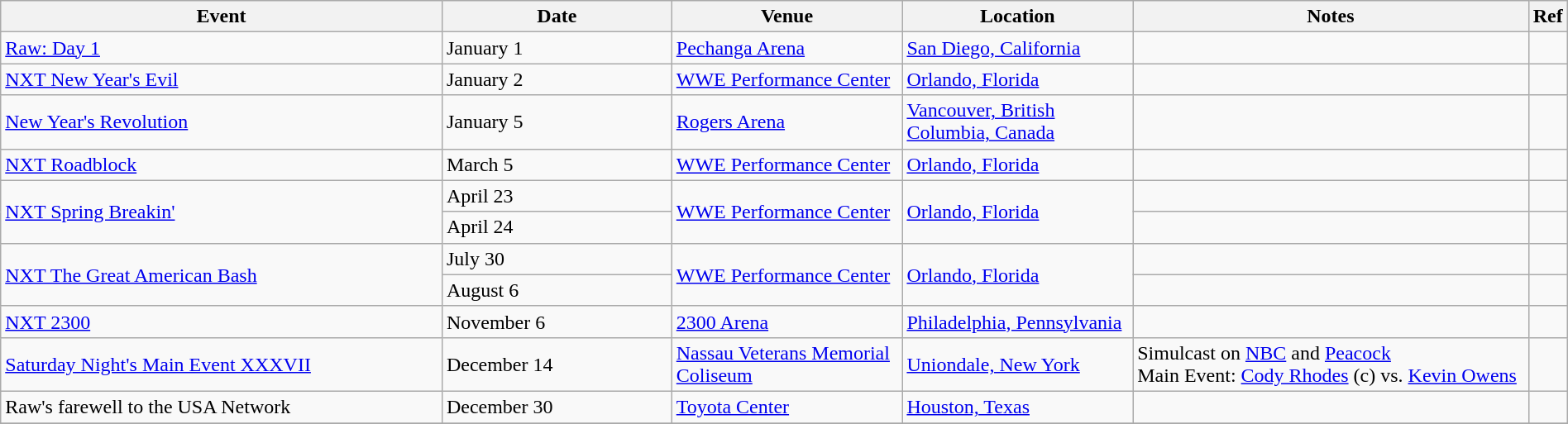<table class="wikitable plainrowheaders sortable" style="width:100%;">
<tr>
<th style="width:29%;">Event</th>
<th style="width:15%;">Date</th>
<th style="width:15%;">Venue</th>
<th style="width:15%;">Location</th>
<th style="width:99%;">Notes</th>
<th style="width:99%;">Ref</th>
</tr>
<tr>
<td><a href='#'>Raw: Day 1</a></td>
<td>January 1</td>
<td><a href='#'>Pechanga Arena</a></td>
<td><a href='#'>San Diego, California</a></td>
<td></td>
<td></td>
</tr>
<tr>
<td><a href='#'>NXT New Year's Evil</a></td>
<td>January 2</td>
<td><a href='#'>WWE Performance Center</a></td>
<td><a href='#'>Orlando, Florida</a></td>
<td></td>
<td></td>
</tr>
<tr>
<td><a href='#'>New Year's Revolution</a></td>
<td>January 5</td>
<td><a href='#'>Rogers Arena</a></td>
<td><a href='#'>Vancouver, British Columbia, Canada</a></td>
<td></td>
<td></td>
</tr>
<tr>
<td><a href='#'>NXT Roadblock</a></td>
<td>March 5</td>
<td><a href='#'>WWE Performance Center</a></td>
<td><a href='#'>Orlando, Florida</a></td>
<td></td>
<td></td>
</tr>
<tr>
<td rowspan=2><a href='#'>NXT Spring Breakin'</a></td>
<td>April 23</td>
<td rowspan=2><a href='#'>WWE Performance Center</a></td>
<td rowspan=2><a href='#'>Orlando, Florida</a></td>
<td></td>
<td></td>
</tr>
<tr>
<td>April 24</td>
<td></td>
</tr>
<tr>
<td rowspan=2><a href='#'>NXT The Great American Bash</a></td>
<td>July 30</td>
<td rowspan=2><a href='#'>WWE Performance Center</a></td>
<td rowspan=2><a href='#'>Orlando, Florida</a></td>
<td></td>
<td></td>
</tr>
<tr>
<td>August 6</td>
<td></td>
</tr>
<tr>
<td><a href='#'>NXT 2300</a></td>
<td>November 6</td>
<td><a href='#'>2300 Arena</a></td>
<td><a href='#'>Philadelphia, Pennsylvania</a></td>
<td></td>
<td></td>
</tr>
<tr>
<td><a href='#'>Saturday Night's Main Event XXXVII</a></td>
<td>December 14</td>
<td><a href='#'>Nassau Veterans Memorial Coliseum</a></td>
<td><a href='#'>Uniondale, New York</a></td>
<td>Simulcast on <a href='#'>NBC</a> and <a href='#'>Peacock</a><br>Main Event: <a href='#'>Cody Rhodes</a> (c) vs. <a href='#'>Kevin Owens</a></td>
<td></td>
</tr>
<tr>
<td>Raw's farewell to the USA Network</td>
<td>December 30</td>
<td><a href='#'>Toyota Center</a></td>
<td><a href='#'>Houston, Texas</a></td>
<td></td>
<td></td>
</tr>
<tr>
</tr>
</table>
